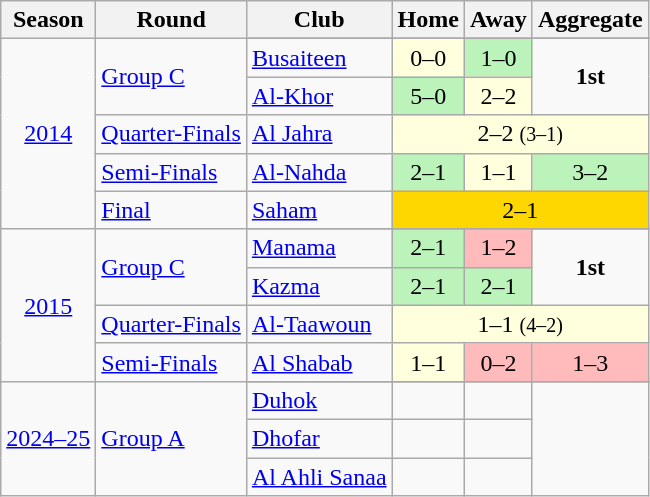<table class="wikitable" style="text-align:left">
<tr>
<th>Season</th>
<th>Round</th>
<th>Club</th>
<th>Home</th>
<th>Away</th>
<th>Aggregate</th>
</tr>
<tr>
<td align="center" rowspan="6"><a href='#'>2014</a></td>
<td rowspan="3"><a href='#'>Group C</a></td>
</tr>
<tr>
<td> <a href='#'>Busaiteen</a></td>
<td align="center" style="text-align:center; background:#ffd;">0–0</td>
<td align="center" style="background: #BBF3BB;">1–0</td>
<td style="text-align:center;" rowspan="2"><strong>1st</strong></td>
</tr>
<tr>
<td> <a href='#'>Al-Khor</a></td>
<td align="center" style="background: #BBF3BB;">5–0</td>
<td align="center" style="text-align:center; background:#ffd;">2–2</td>
</tr>
<tr>
<td><a href='#'>Quarter-Finals</a></td>
<td> <a href='#'>Al Jahra</a></td>
<td align="center" colspan="3" style="text-align:center; background:#ffd;">2–2 <small> (3–1)</small></td>
</tr>
<tr>
<td><a href='#'>Semi-Finals</a></td>
<td> <a href='#'>Al-Nahda</a></td>
<td align="center" style="background: #BBF3BB;">2–1</td>
<td align="center" style="text-align:center; background:#ffd;">1–1</td>
<td align="center" style="background: #BBF3BB;">3–2</td>
</tr>
<tr>
<td><a href='#'>Final</a></td>
<td> <a href='#'>Saham</a></td>
<td align="center" colspan="3" style="text-align:center; background:Gold;">2–1</td>
</tr>
<tr>
<td align="center" rowspan="5"><a href='#'>2015</a></td>
<td rowspan="3"><a href='#'>Group C</a></td>
</tr>
<tr>
<td> <a href='#'>Manama</a></td>
<td align="center" style="background: #BBF3BB;">2–1</td>
<td align="center" style="background: #FFBBBB;">1–2</td>
<td style="text-align:center;" rowspan="2"><strong>1st</strong></td>
</tr>
<tr>
<td> <a href='#'>Kazma</a></td>
<td align="center" style="background: #BBF3BB;">2–1</td>
<td align="center" style="background: #BBF3BB;">2–1</td>
</tr>
<tr>
<td><a href='#'>Quarter-Finals</a></td>
<td> <a href='#'>Al-Taawoun</a></td>
<td align="center" colspan="3" style="text-align:center; background:#ffd;">1–1 <small> (4–2)</small></td>
</tr>
<tr>
<td><a href='#'>Semi-Finals</a></td>
<td> <a href='#'>Al Shabab</a></td>
<td align="center" style="text-align:center; background:#ffd;">1–1</td>
<td align="center" style="background: #FFBBBB;">0–2</td>
<td align="center" style="background: #FFBBBB;">1–3</td>
</tr>
<tr>
<td align="center" rowspan="4"><a href='#'>2024–25</a></td>
<td rowspan="4"><a href='#'>Group A</a></td>
</tr>
<tr>
<td> <a href='#'>Duhok</a></td>
<td></td>
<td></td>
<td style="text-align:center;" rowspan="3"></td>
</tr>
<tr>
<td> <a href='#'>Dhofar</a></td>
<td></td>
<td></td>
</tr>
<tr>
<td> <a href='#'>Al Ahli Sanaa</a></td>
<td></td>
<td></td>
</tr>
</table>
